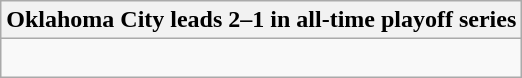<table class="wikitable collapsible collapsed">
<tr>
<th>Oklahoma City leads 2–1 in all-time playoff series</th>
</tr>
<tr>
<td><br>

</td>
</tr>
</table>
